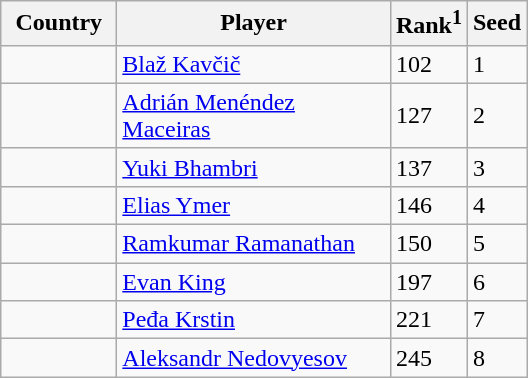<table class="sortable wikitable">
<tr>
<th width="70">Country</th>
<th width="175">Player</th>
<th>Rank<sup>1</sup></th>
<th>Seed</th>
</tr>
<tr>
<td></td>
<td><a href='#'>Blaž Kavčič</a></td>
<td>102</td>
<td>1</td>
</tr>
<tr>
<td></td>
<td><a href='#'>Adrián Menéndez Maceiras</a></td>
<td>127</td>
<td>2</td>
</tr>
<tr>
<td></td>
<td><a href='#'>Yuki Bhambri</a></td>
<td>137</td>
<td>3</td>
</tr>
<tr>
<td></td>
<td><a href='#'>Elias Ymer</a></td>
<td>146</td>
<td>4</td>
</tr>
<tr>
<td></td>
<td><a href='#'>Ramkumar Ramanathan</a></td>
<td>150</td>
<td>5</td>
</tr>
<tr>
<td></td>
<td><a href='#'>Evan King</a></td>
<td>197</td>
<td>6</td>
</tr>
<tr>
<td></td>
<td><a href='#'>Peđa Krstin</a></td>
<td>221</td>
<td>7</td>
</tr>
<tr>
<td></td>
<td><a href='#'>Aleksandr Nedovyesov</a></td>
<td>245</td>
<td>8</td>
</tr>
</table>
